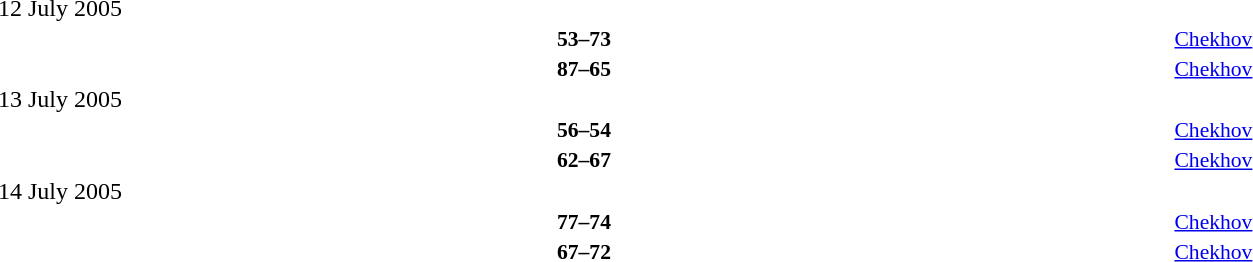<table style="width:100%;" cellspacing="1">
<tr>
<th width=25%></th>
<th width=3%></th>
<th width=6%></th>
<th width=3%></th>
<th width=25%></th>
</tr>
<tr>
<td>12 July 2005</td>
</tr>
<tr style=font-size:90%>
<td align=right><strong></strong></td>
<td></td>
<td align=center><strong>53–73</strong></td>
<td></td>
<td><strong></strong></td>
<td><a href='#'>Chekhov</a></td>
</tr>
<tr style=font-size:90%>
<td align=right><strong></strong></td>
<td></td>
<td align=center><strong>87–65</strong></td>
<td></td>
<td><strong></strong></td>
<td><a href='#'>Chekhov</a></td>
</tr>
<tr>
<td>13 July 2005</td>
</tr>
<tr style=font-size:90%>
<td align=right><strong></strong></td>
<td></td>
<td align=center><strong>56–54</strong></td>
<td></td>
<td><strong></strong></td>
<td><a href='#'>Chekhov</a></td>
</tr>
<tr style=font-size:90%>
<td align=right><strong></strong></td>
<td></td>
<td align=center><strong>62–67</strong></td>
<td></td>
<td><strong></strong></td>
<td><a href='#'>Chekhov</a></td>
</tr>
<tr>
<td>14 July 2005</td>
</tr>
<tr style=font-size:90%>
<td align=right><strong></strong></td>
<td></td>
<td align=center><strong>77–74</strong></td>
<td></td>
<td><strong></strong></td>
<td><a href='#'>Chekhov</a></td>
</tr>
<tr style=font-size:90%>
<td align=right><strong></strong></td>
<td></td>
<td align=center><strong>67–72</strong></td>
<td></td>
<td><strong></strong></td>
<td><a href='#'>Chekhov</a></td>
</tr>
</table>
